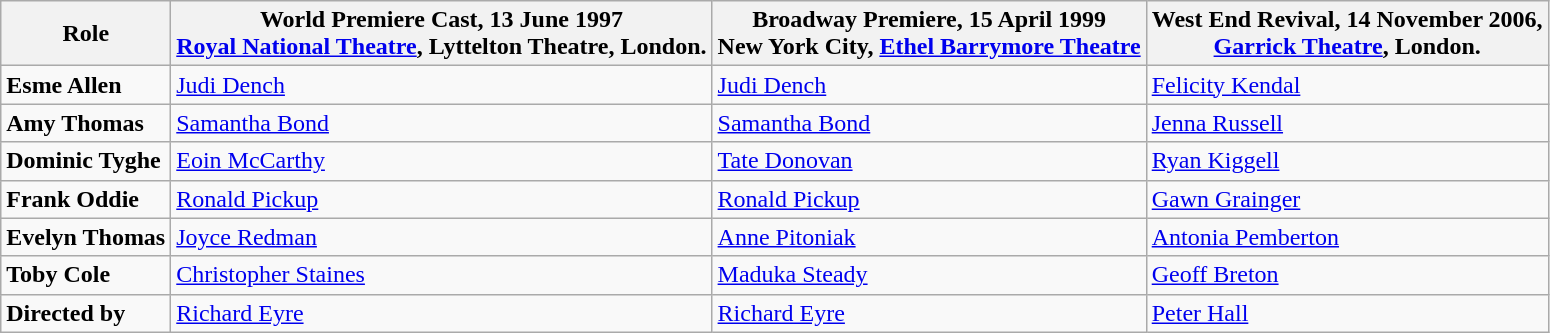<table class="wikitable">
<tr>
<th>Role</th>
<th>World Premiere Cast, 13 June 1997<br> <a href='#'>Royal National Theatre</a>, Lyttelton Theatre, London.</th>
<th>Broadway Premiere, 15 April 1999<br>New York City, <a href='#'>Ethel Barrymore Theatre</a></th>
<th>West End Revival, 14 November 2006, <br><a href='#'>Garrick Theatre</a>, London.</th>
</tr>
<tr>
<td><strong>Esme Allen</strong></td>
<td><a href='#'>Judi Dench</a></td>
<td><a href='#'>Judi Dench</a></td>
<td><a href='#'>Felicity Kendal</a></td>
</tr>
<tr>
<td><strong>Amy Thomas</strong></td>
<td><a href='#'>Samantha Bond</a></td>
<td><a href='#'>Samantha Bond</a></td>
<td><a href='#'>Jenna Russell</a></td>
</tr>
<tr>
<td><strong>Dominic Tyghe</strong></td>
<td><a href='#'>Eoin McCarthy</a></td>
<td><a href='#'>Tate Donovan</a></td>
<td><a href='#'>Ryan Kiggell</a></td>
</tr>
<tr>
<td><strong>Frank Oddie</strong></td>
<td><a href='#'>Ronald Pickup</a></td>
<td><a href='#'>Ronald Pickup</a></td>
<td><a href='#'>Gawn Grainger</a></td>
</tr>
<tr>
<td><strong>Evelyn Thomas</strong></td>
<td><a href='#'>Joyce Redman</a></td>
<td><a href='#'>Anne Pitoniak</a></td>
<td><a href='#'>Antonia Pemberton</a></td>
</tr>
<tr>
<td><strong>Toby Cole</strong></td>
<td><a href='#'>Christopher Staines</a></td>
<td><a href='#'>Maduka Steady</a></td>
<td><a href='#'>Geoff Breton</a></td>
</tr>
<tr>
<td><strong>Directed by</strong></td>
<td><a href='#'>Richard Eyre</a></td>
<td><a href='#'>Richard Eyre</a></td>
<td><a href='#'>Peter Hall</a></td>
</tr>
</table>
